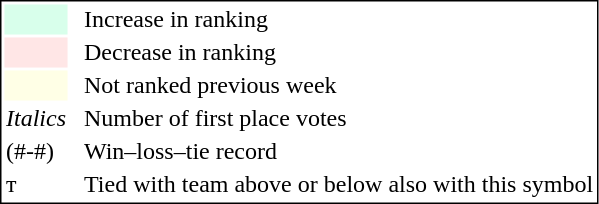<table style="border:1px solid black; float:left;">
<tr>
<td style="background:#D8FFEB; width:20px;"></td>
<td> </td>
<td>Increase in ranking</td>
</tr>
<tr>
<td style="background:#FFE6E6; width:20px;"></td>
<td> </td>
<td>Decrease in ranking</td>
</tr>
<tr>
<td style="background:#FFFFE6; width:20px;"></td>
<td> </td>
<td>Not ranked previous week</td>
</tr>
<tr>
<td><em>Italics</em></td>
<td> </td>
<td>Number of first place votes</td>
</tr>
<tr>
<td>(#-#)</td>
<td> </td>
<td>Win–loss–tie record</td>
</tr>
<tr>
<td>т</td>
<td></td>
<td>Tied with team above or below also with this symbol</td>
</tr>
</table>
